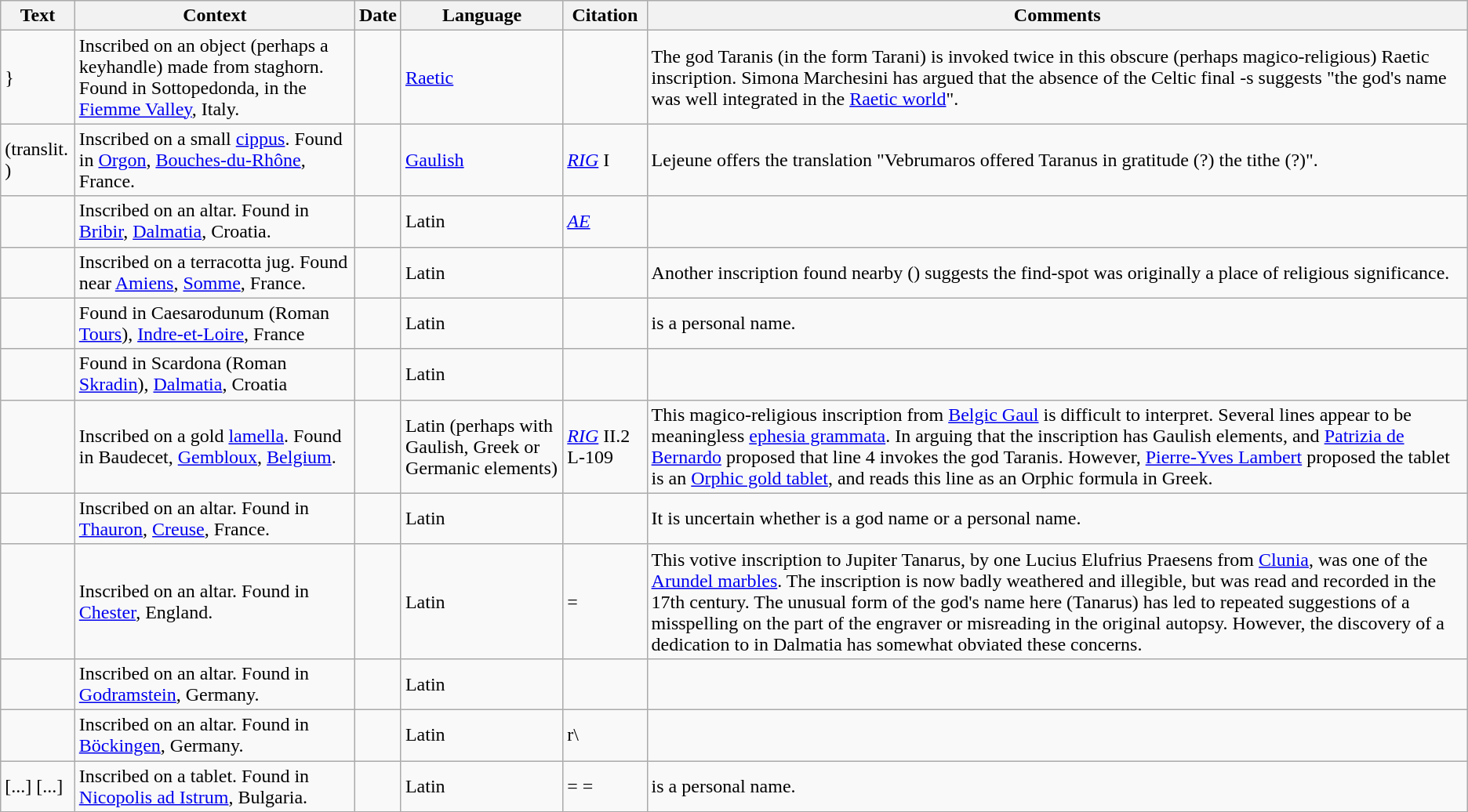<table class="wikitable sortable">
<tr>
<th>Text</th>
<th>Context</th>
<th>Date</th>
<th>Language</th>
<th>Citation</th>
<th>Comments</th>
</tr>
<tr>
<td>}</td>
<td>Inscribed on an object (perhaps a keyhandle) made from staghorn. Found in Sottopedonda, in the <a href='#'>Fiemme Valley</a>, Italy.</td>
<td></td>
<td><a href='#'>Raetic</a></td>
<td><em></em> </td>
<td>The god Taranis (in the form Tarani) is invoked twice in this obscure (perhaps magico-religious) Raetic inscription. Simona Marchesini has argued that the absence of the Celtic final -s suggests "the god's name was well integrated in the <a href='#'>Raetic world</a>".</td>
</tr>
<tr>
<td> (translit. )</td>
<td>Inscribed on a small <a href='#'>cippus</a>. Found in <a href='#'>Orgon</a>, <a href='#'>Bouches-du-Rhône</a>, France.</td>
<td></td>
<td><a href='#'>Gaulish</a></td>
<td><em><a href='#'>RIG</a></em> I </td>
<td>Lejeune offers the translation "Vebrumaros offered Taranus in gratitude (?) the tithe (?)".</td>
</tr>
<tr>
<td></td>
<td>Inscribed on an altar. Found in <a href='#'>Bribir</a>, <a href='#'>Dalmatia</a>, Croatia.</td>
<td></td>
<td>Latin</td>
<td><em><a href='#'>AE</a></em> </td>
<td></td>
</tr>
<tr>
<td></td>
<td>Inscribed on a terracotta jug. Found near <a href='#'>Amiens</a>, <a href='#'>Somme</a>, France.</td>
<td></td>
<td>Latin</td>
<td></td>
<td>Another inscription found nearby () suggests the find-spot was originally a place of religious significance.</td>
</tr>
<tr>
<td></td>
<td>Found in Caesarodunum (Roman <a href='#'>Tours</a>), <a href='#'>Indre-et-Loire</a>, France</td>
<td></td>
<td>Latin</td>
<td></td>
<td> is a personal name.</td>
</tr>
<tr>
<td></td>
<td>Found in Scardona (Roman <a href='#'>Skradin</a>), <a href='#'>Dalmatia</a>, Croatia</td>
<td></td>
<td>Latin</td>
<td></td>
<td></td>
</tr>
<tr>
<td></td>
<td>Inscribed on a gold <a href='#'>lamella</a>. Found in Baudecet, <a href='#'>Gembloux</a>, <a href='#'>Belgium</a>.</td>
<td></td>
<td>Latin (perhaps with Gaulish, Greek or Germanic elements)</td>
<td><em><a href='#'>RIG</a></em> II.2 L-109</td>
<td>This magico-religious inscription from <a href='#'>Belgic Gaul</a> is difficult to interpret. Several lines appear to be meaningless <a href='#'>ephesia grammata</a>. In arguing that the inscription has Gaulish elements,  and <a href='#'>Patrizia de Bernardo</a> proposed that line 4 invokes the god Taranis. However, <a href='#'>Pierre-Yves Lambert</a> proposed the tablet is an <a href='#'>Orphic gold tablet</a>, and reads this line as an Orphic formula in Greek.</td>
</tr>
<tr>
<td></td>
<td>Inscribed on an altar. Found in <a href='#'>Thauron</a>, <a href='#'>Creuse</a>, France.</td>
<td></td>
<td>Latin</td>
<td></td>
<td>It is uncertain whether  is a god name or a personal name.</td>
</tr>
<tr>
<td></td>
<td>Inscribed on an altar. Found in <a href='#'>Chester</a>, England.</td>
<td></td>
<td>Latin</td>
<td> = </td>
<td>This votive inscription to Jupiter Tanarus, by one Lucius Elufrius Praesens from <a href='#'>Clunia</a>, was one of the <a href='#'>Arundel marbles</a>. The inscription is now badly weathered and illegible, but was read and recorded in the 17th century. The unusual form of the god's name here (Tanarus) has led to repeated suggestions of a misspelling on the part of the engraver or misreading in the original autopsy. However, the discovery of a dedication to  in Dalmatia has somewhat obviated these concerns.</td>
</tr>
<tr>
<td></td>
<td>Inscribed on an altar. Found in <a href='#'>Godramstein</a>, Germany.</td>
<td></td>
<td>Latin</td>
<td></td>
<td></td>
</tr>
<tr>
<td></td>
<td>Inscribed on an altar. Found in <a href='#'>Böckingen</a>, Germany.</td>
<td></td>
<td>Latin</td>
<td>r\</td>
<td></td>
</tr>
<tr>
<td>[...]  [...]</td>
<td>Inscribed on a tablet. Found in <a href='#'>Nicopolis ad Istrum</a>, Bulgaria.</td>
<td></td>
<td>Latin</td>
<td> =  = </td>
<td> is a personal name.</td>
</tr>
<tr>
</tr>
</table>
